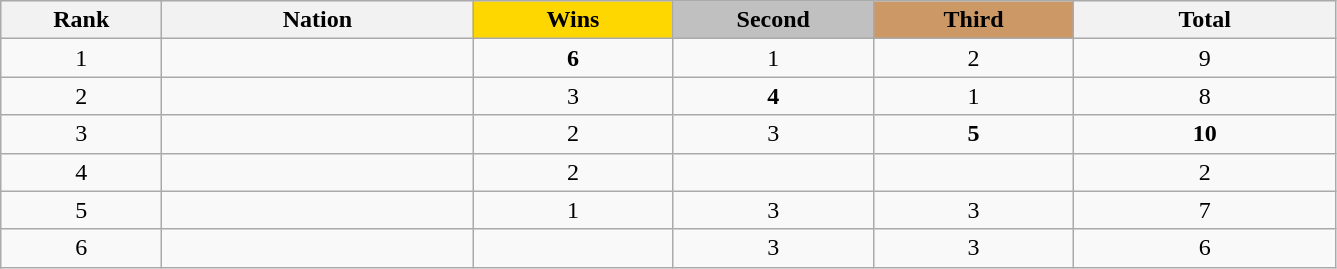<table class="wikitable collapsible autocollapse plainrowheaders" width=70.5% style="text-align:center;">
<tr style="background-color:#EDEDED;">
<th width=100px class="hintergrundfarbe5">Rank</th>
<th width=200px class="hintergrundfarbe6">Nation</th>
<th style="background:    gold; width:15%">Wins</th>
<th style="background:  silver; width:15%">Second</th>
<th style="background: #CC9966; width:15%">Third</th>
<th>Total</th>
</tr>
<tr>
<td>1</td>
<td align="left"></td>
<td><strong>6</strong></td>
<td>1</td>
<td>2</td>
<td>9</td>
</tr>
<tr>
<td>2</td>
<td align="left"></td>
<td>3</td>
<td><strong>4</strong></td>
<td>1</td>
<td>8</td>
</tr>
<tr>
<td>3</td>
<td align="left"></td>
<td>2</td>
<td>3</td>
<td><strong>5</strong></td>
<td><strong>10</strong></td>
</tr>
<tr>
<td>4</td>
<td align="left"></td>
<td>2</td>
<td></td>
<td></td>
<td>2</td>
</tr>
<tr>
<td>5</td>
<td align="left"></td>
<td>1</td>
<td>3</td>
<td>3</td>
<td>7</td>
</tr>
<tr>
<td>6</td>
<td align="left"></td>
<td></td>
<td>3</td>
<td>3</td>
<td>6</td>
</tr>
</table>
